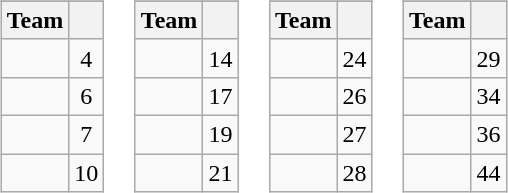<table>
<tr valign=top>
<td><br><table class="wikitable">
<tr>
</tr>
<tr>
<th>Team</th>
<th></th>
</tr>
<tr>
<td><strong></strong></td>
<td align=center>4</td>
</tr>
<tr>
<td><strong></strong></td>
<td align=center>6</td>
</tr>
<tr>
<td><strong></strong></td>
<td align=center>7</td>
</tr>
<tr>
<td><strong></strong></td>
<td align=center>10</td>
</tr>
</table>
</td>
<td><br><table class="wikitable">
<tr>
</tr>
<tr>
<th>Team</th>
<th></th>
</tr>
<tr>
<td><strong></strong></td>
<td align=center>14</td>
</tr>
<tr>
<td></td>
<td align=center>17</td>
</tr>
<tr>
<td></td>
<td align=center>19</td>
</tr>
<tr>
<td><strong></strong></td>
<td align=center>21</td>
</tr>
</table>
</td>
<td><br><table class="wikitable">
<tr>
</tr>
<tr>
<th>Team</th>
<th></th>
</tr>
<tr>
<td><strong></strong></td>
<td align=center>24</td>
</tr>
<tr>
<td><strong></strong></td>
<td align=center>26</td>
</tr>
<tr>
<td><strong></strong></td>
<td align=center>27</td>
</tr>
<tr>
<td></td>
<td align=center>28</td>
</tr>
</table>
</td>
<td><br><table class="wikitable">
<tr>
</tr>
<tr>
<th>Team</th>
<th></th>
</tr>
<tr>
<td></td>
<td align=center>29</td>
</tr>
<tr>
<td></td>
<td align=center>34</td>
</tr>
<tr>
<td></td>
<td align=center>36</td>
</tr>
<tr>
<td></td>
<td align=center>44</td>
</tr>
</table>
</td>
</tr>
</table>
